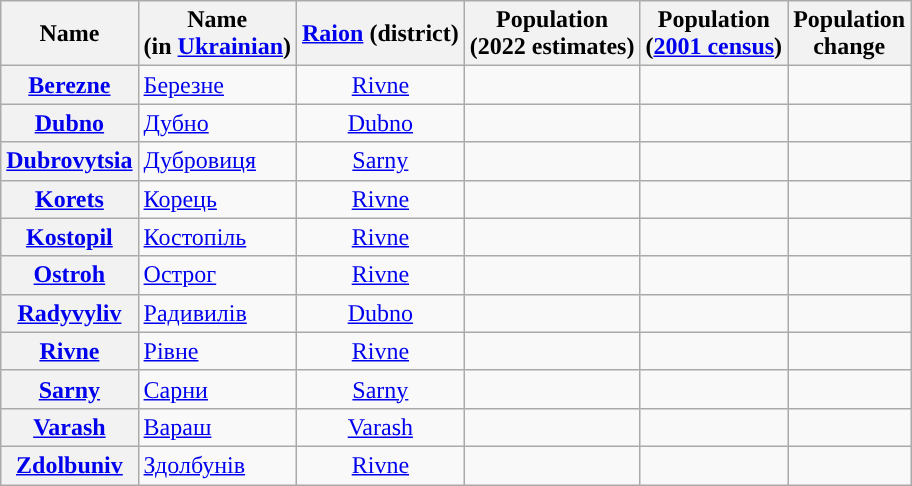<table class="wikitable sortable" id="Table of cities" caption="Tabulated list of cities in ">
<tr>
<th scope="col">Name</th>
<th scope="col">Name<br>(in <a href='#'>Ukrainian</a>)</th>
<th scope="col"><a href='#'>Raion</a> (district)</th>
<th scope="col">Population<br>(2022 estimates)</th>
<th scope="col">Population<br>(<a href='#'>2001 census</a>)</th>
<th scope="col">Population<br>change</th>
</tr>
<tr>
<th scope="row" align="left"><a href='#'>Berezne</a></th>
<td><a href='#'>Березне</a></td>
<td align=center><a href='#'>Rivne</a></td>
<td align=right></td>
<td align=right></td>
<td align=right></td>
</tr>
<tr>
<th scope="row" align="left"><a href='#'>Dubno</a></th>
<td><a href='#'>Дубно</a></td>
<td align=center><a href='#'>Dubno</a></td>
<td align=right></td>
<td align=right></td>
<td align=right></td>
</tr>
<tr>
<th scope="row" align="left"><a href='#'>Dubrovytsia</a></th>
<td><a href='#'>Дубровиця</a></td>
<td align=center><a href='#'>Sarny</a></td>
<td align=right></td>
<td align=right></td>
<td align=right></td>
</tr>
<tr>
<th scope="row" align="left"><a href='#'>Korets</a></th>
<td><a href='#'>Корець</a></td>
<td align=center><a href='#'>Rivne</a></td>
<td align=right></td>
<td align=right></td>
<td align=right></td>
</tr>
<tr>
<th scope="row" align="left"><a href='#'>Kostopil</a></th>
<td><a href='#'>Костопіль</a></td>
<td align=center><a href='#'>Rivne</a></td>
<td align=right></td>
<td align=right></td>
<td align=right></td>
</tr>
<tr>
<th scope="row" align="left"><a href='#'>Ostroh</a></th>
<td><a href='#'>Острог</a></td>
<td align=center><a href='#'>Rivne</a></td>
<td align=right></td>
<td align=right></td>
<td align=right></td>
</tr>
<tr>
<th scope="row" align="left"><a href='#'>Radyvyliv</a></th>
<td><a href='#'>Радивилів</a></td>
<td align=center><a href='#'>Dubno</a></td>
<td align=right></td>
<td align=right></td>
<td align=right></td>
</tr>
<tr>
<th scope="row" align="left"><a href='#'>Rivne</a></th>
<td><a href='#'>Рівне</a></td>
<td align=center><a href='#'>Rivne</a></td>
<td align=right></td>
<td align=right></td>
<td align=right></td>
</tr>
<tr>
<th scope="row" align="left"><a href='#'>Sarny</a></th>
<td><a href='#'>Сарни</a></td>
<td align=center><a href='#'>Sarny</a></td>
<td align=right></td>
<td align=right></td>
<td align=right></td>
</tr>
<tr>
<th scope="row" align="left"><a href='#'>Varash</a></th>
<td><a href='#'>Вараш</a></td>
<td align=center><a href='#'>Varash</a></td>
<td align=right></td>
<td align=right></td>
<td align=right></td>
</tr>
<tr>
<th scope="row" align="left"><a href='#'>Zdolbuniv</a></th>
<td><a href='#'>Здолбунів</a></td>
<td align=center><a href='#'>Rivne</a></td>
<td align=right></td>
<td align=right></td>
<td align=right></td>
</tr>
</table>
